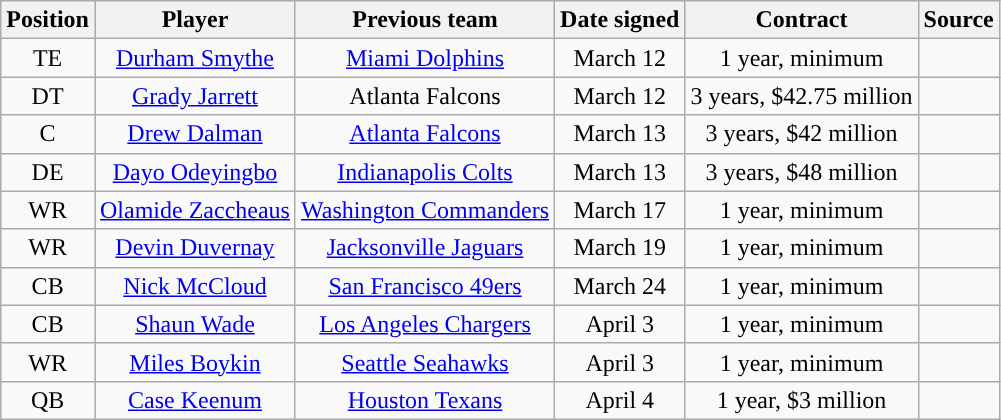<table class="wikitable" style="text-align:center">
<tr>
<th>Position</th>
<th>Player</th>
<th>Previous team</th>
<th>Date signed</th>
<th>Contract</th>
<th>Source</th>
</tr>
<tr>
<td>TE</td>
<td><a href='#'>Durham Smythe</a></td>
<td><a href='#'>Miami Dolphins</a></td>
<td>March 12</td>
<td>1 year, minimum</td>
<td></td>
</tr>
<tr>
<td>DT</td>
<td><a href='#'>Grady Jarrett</a></td>
<td>Atlanta Falcons</td>
<td>March 12</td>
<td>3 years, $42.75 million</td>
<td></td>
</tr>
<tr>
<td>C</td>
<td><a href='#'>Drew Dalman</a></td>
<td><a href='#'>Atlanta Falcons</a></td>
<td>March 13</td>
<td>3 years, $42 million</td>
<td></td>
</tr>
<tr>
<td>DE</td>
<td><a href='#'>Dayo Odeyingbo</a></td>
<td><a href='#'>Indianapolis Colts</a></td>
<td>March 13</td>
<td>3 years, $48 million</td>
<td></td>
</tr>
<tr>
<td>WR</td>
<td><a href='#'>Olamide Zaccheaus</a></td>
<td><a href='#'>Washington Commanders</a></td>
<td>March 17</td>
<td>1 year, minimum</td>
<td></td>
</tr>
<tr>
<td>WR</td>
<td><a href='#'>Devin Duvernay</a></td>
<td><a href='#'>Jacksonville Jaguars</a></td>
<td>March 19</td>
<td>1 year, minimum</td>
<td></td>
</tr>
<tr>
<td>CB</td>
<td><a href='#'>Nick McCloud</a></td>
<td><a href='#'>San Francisco 49ers</a></td>
<td>March 24</td>
<td>1 year, minimum</td>
<td></td>
</tr>
<tr>
<td>CB</td>
<td><a href='#'>Shaun Wade</a></td>
<td><a href='#'>Los Angeles Chargers</a></td>
<td>April 3</td>
<td>1 year, minimum</td>
<td></td>
</tr>
<tr>
<td>WR</td>
<td><a href='#'>Miles Boykin</a></td>
<td><a href='#'>Seattle Seahawks</a></td>
<td>April 3</td>
<td>1 year, minimum</td>
<td></td>
</tr>
<tr>
<td>QB</td>
<td><a href='#'>Case Keenum</a></td>
<td><a href='#'>Houston Texans</a></td>
<td>April 4</td>
<td>1 year, $3 million</td>
<td></td>
</tr>
</table>
